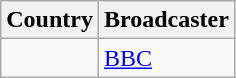<table class="wikitable">
<tr>
<th align=center>Country</th>
<th align=center>Broadcaster</th>
</tr>
<tr>
<td></td>
<td><a href='#'>BBC</a></td>
</tr>
</table>
